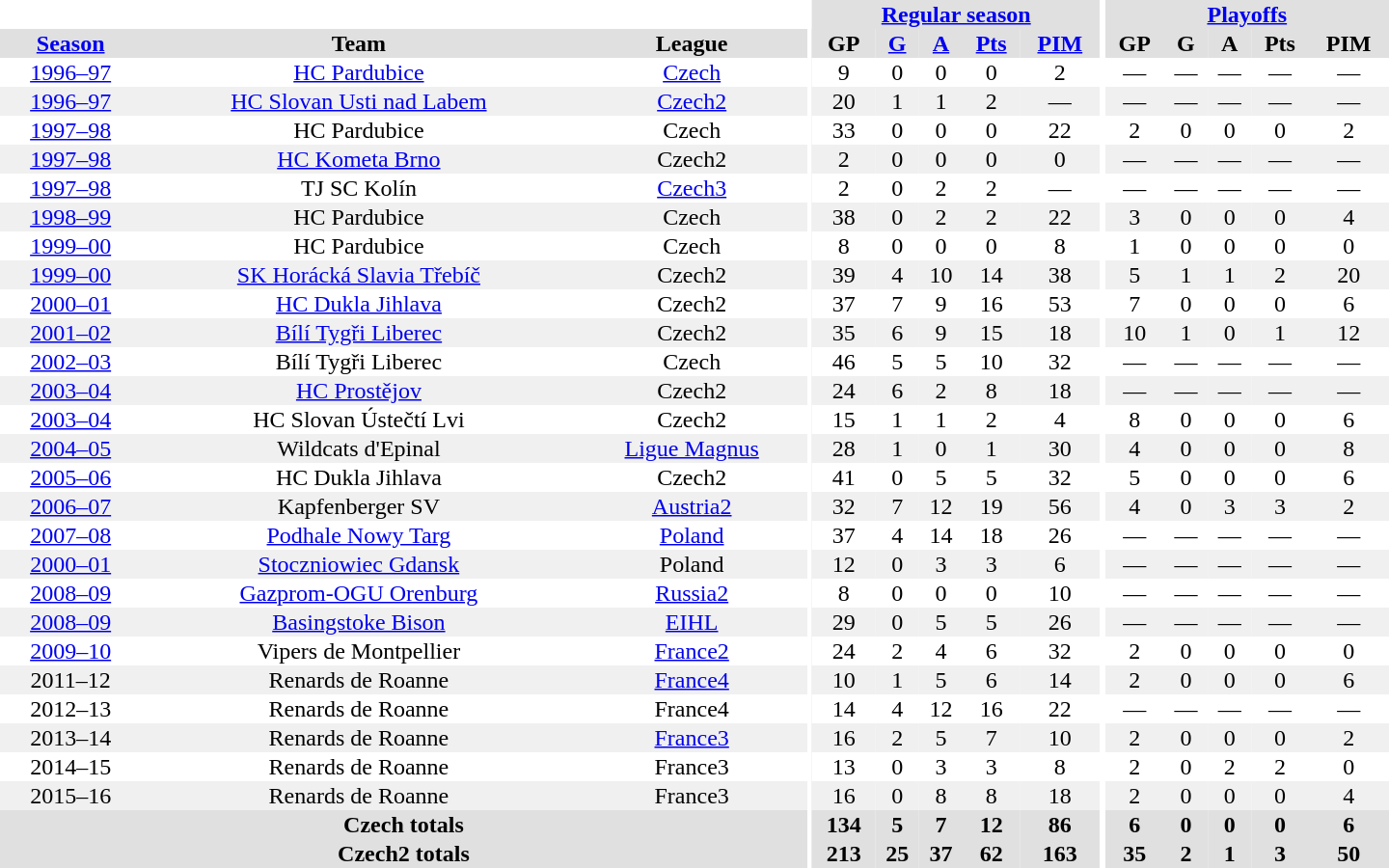<table border="0" cellpadding="1" cellspacing="0" style="text-align:center; width:60em">
<tr bgcolor="#e0e0e0">
<th colspan="3" bgcolor="#ffffff"></th>
<th rowspan="99" bgcolor="#ffffff"></th>
<th colspan="5"><a href='#'>Regular season</a></th>
<th rowspan="99" bgcolor="#ffffff"></th>
<th colspan="5"><a href='#'>Playoffs</a></th>
</tr>
<tr bgcolor="#e0e0e0">
<th><a href='#'>Season</a></th>
<th>Team</th>
<th>League</th>
<th>GP</th>
<th><a href='#'>G</a></th>
<th><a href='#'>A</a></th>
<th><a href='#'>Pts</a></th>
<th><a href='#'>PIM</a></th>
<th>GP</th>
<th>G</th>
<th>A</th>
<th>Pts</th>
<th>PIM</th>
</tr>
<tr>
<td><a href='#'>1996–97</a></td>
<td><a href='#'>HC Pardubice</a></td>
<td><a href='#'>Czech</a></td>
<td>9</td>
<td>0</td>
<td>0</td>
<td>0</td>
<td>2</td>
<td>—</td>
<td>—</td>
<td>—</td>
<td>—</td>
<td>—</td>
</tr>
<tr bgcolor="#f0f0f0">
<td><a href='#'>1996–97</a></td>
<td><a href='#'>HC Slovan Usti nad Labem</a></td>
<td><a href='#'>Czech2</a></td>
<td>20</td>
<td>1</td>
<td>1</td>
<td>2</td>
<td>—</td>
<td>—</td>
<td>—</td>
<td>—</td>
<td>—</td>
<td>—</td>
</tr>
<tr>
<td><a href='#'>1997–98</a></td>
<td>HC Pardubice</td>
<td>Czech</td>
<td>33</td>
<td>0</td>
<td>0</td>
<td>0</td>
<td>22</td>
<td>2</td>
<td>0</td>
<td>0</td>
<td>0</td>
<td>2</td>
</tr>
<tr bgcolor="#f0f0f0">
<td><a href='#'>1997–98</a></td>
<td><a href='#'>HC Kometa Brno</a></td>
<td>Czech2</td>
<td>2</td>
<td>0</td>
<td>0</td>
<td>0</td>
<td>0</td>
<td>—</td>
<td>—</td>
<td>—</td>
<td>—</td>
<td>—</td>
</tr>
<tr>
<td><a href='#'>1997–98</a></td>
<td>TJ SC Kolín</td>
<td><a href='#'>Czech3</a></td>
<td>2</td>
<td>0</td>
<td>2</td>
<td>2</td>
<td>—</td>
<td>—</td>
<td>—</td>
<td>—</td>
<td>—</td>
<td>—</td>
</tr>
<tr bgcolor="#f0f0f0">
<td><a href='#'>1998–99</a></td>
<td>HC Pardubice</td>
<td>Czech</td>
<td>38</td>
<td>0</td>
<td>2</td>
<td>2</td>
<td>22</td>
<td>3</td>
<td>0</td>
<td>0</td>
<td>0</td>
<td>4</td>
</tr>
<tr>
<td><a href='#'>1999–00</a></td>
<td>HC Pardubice</td>
<td>Czech</td>
<td>8</td>
<td>0</td>
<td>0</td>
<td>0</td>
<td>8</td>
<td>1</td>
<td>0</td>
<td>0</td>
<td>0</td>
<td>0</td>
</tr>
<tr bgcolor="#f0f0f0">
<td><a href='#'>1999–00</a></td>
<td><a href='#'>SK Horácká Slavia Třebíč</a></td>
<td>Czech2</td>
<td>39</td>
<td>4</td>
<td>10</td>
<td>14</td>
<td>38</td>
<td>5</td>
<td>1</td>
<td>1</td>
<td>2</td>
<td>20</td>
</tr>
<tr>
<td><a href='#'>2000–01</a></td>
<td><a href='#'>HC Dukla Jihlava</a></td>
<td>Czech2</td>
<td>37</td>
<td>7</td>
<td>9</td>
<td>16</td>
<td>53</td>
<td>7</td>
<td>0</td>
<td>0</td>
<td>0</td>
<td>6</td>
</tr>
<tr bgcolor="#f0f0f0">
<td><a href='#'>2001–02</a></td>
<td><a href='#'>Bílí Tygři Liberec</a></td>
<td>Czech2</td>
<td>35</td>
<td>6</td>
<td>9</td>
<td>15</td>
<td>18</td>
<td>10</td>
<td>1</td>
<td>0</td>
<td>1</td>
<td>12</td>
</tr>
<tr>
<td><a href='#'>2002–03</a></td>
<td>Bílí Tygři Liberec</td>
<td>Czech</td>
<td>46</td>
<td>5</td>
<td>5</td>
<td>10</td>
<td>32</td>
<td>—</td>
<td>—</td>
<td>—</td>
<td>—</td>
<td>—</td>
</tr>
<tr bgcolor="#f0f0f0">
<td><a href='#'>2003–04</a></td>
<td><a href='#'>HC Prostějov</a></td>
<td>Czech2</td>
<td>24</td>
<td>6</td>
<td>2</td>
<td>8</td>
<td>18</td>
<td>—</td>
<td>—</td>
<td>—</td>
<td>—</td>
<td>—</td>
</tr>
<tr>
<td><a href='#'>2003–04</a></td>
<td>HC Slovan Ústečtí Lvi</td>
<td>Czech2</td>
<td>15</td>
<td>1</td>
<td>1</td>
<td>2</td>
<td>4</td>
<td>8</td>
<td>0</td>
<td>0</td>
<td>0</td>
<td>6</td>
</tr>
<tr bgcolor="#f0f0f0">
<td><a href='#'>2004–05</a></td>
<td>Wildcats d'Epinal</td>
<td><a href='#'>Ligue Magnus</a></td>
<td>28</td>
<td>1</td>
<td>0</td>
<td>1</td>
<td>30</td>
<td>4</td>
<td>0</td>
<td>0</td>
<td>0</td>
<td>8</td>
</tr>
<tr>
<td><a href='#'>2005–06</a></td>
<td>HC Dukla Jihlava</td>
<td>Czech2</td>
<td>41</td>
<td>0</td>
<td>5</td>
<td>5</td>
<td>32</td>
<td>5</td>
<td>0</td>
<td>0</td>
<td>0</td>
<td>6</td>
</tr>
<tr bgcolor="#f0f0f0">
<td><a href='#'>2006–07</a></td>
<td>Kapfenberger SV</td>
<td><a href='#'>Austria2</a></td>
<td>32</td>
<td>7</td>
<td>12</td>
<td>19</td>
<td>56</td>
<td>4</td>
<td>0</td>
<td>3</td>
<td>3</td>
<td>2</td>
</tr>
<tr>
<td><a href='#'>2007–08</a></td>
<td><a href='#'>Podhale Nowy Targ</a></td>
<td><a href='#'>Poland</a></td>
<td>37</td>
<td>4</td>
<td>14</td>
<td>18</td>
<td>26</td>
<td>—</td>
<td>—</td>
<td>—</td>
<td>—</td>
<td>—</td>
</tr>
<tr bgcolor="#f0f0f0">
<td><a href='#'>2000–01</a></td>
<td><a href='#'>Stoczniowiec Gdansk</a></td>
<td>Poland</td>
<td>12</td>
<td>0</td>
<td>3</td>
<td>3</td>
<td>6</td>
<td>—</td>
<td>—</td>
<td>—</td>
<td>—</td>
<td>—</td>
</tr>
<tr>
<td><a href='#'>2008–09</a></td>
<td><a href='#'>Gazprom-OGU Orenburg</a></td>
<td><a href='#'>Russia2</a></td>
<td>8</td>
<td>0</td>
<td>0</td>
<td>0</td>
<td>10</td>
<td>—</td>
<td>—</td>
<td>—</td>
<td>—</td>
<td>—</td>
</tr>
<tr bgcolor="#f0f0f0">
<td><a href='#'>2008–09</a></td>
<td><a href='#'>Basingstoke Bison</a></td>
<td><a href='#'>EIHL</a></td>
<td>29</td>
<td>0</td>
<td>5</td>
<td>5</td>
<td>26</td>
<td>—</td>
<td>—</td>
<td>—</td>
<td>—</td>
<td>—</td>
</tr>
<tr>
<td><a href='#'>2009–10</a></td>
<td>Vipers de Montpellier</td>
<td><a href='#'>France2</a></td>
<td>24</td>
<td>2</td>
<td>4</td>
<td>6</td>
<td>32</td>
<td>2</td>
<td>0</td>
<td>0</td>
<td>0</td>
<td>0</td>
</tr>
<tr bgcolor="#f0f0f0">
<td>2011–12</td>
<td>Renards de Roanne</td>
<td><a href='#'>France4</a></td>
<td>10</td>
<td>1</td>
<td>5</td>
<td>6</td>
<td>14</td>
<td>2</td>
<td>0</td>
<td>0</td>
<td>0</td>
<td>6</td>
</tr>
<tr>
<td>2012–13</td>
<td>Renards de Roanne</td>
<td>France4</td>
<td>14</td>
<td>4</td>
<td>12</td>
<td>16</td>
<td>22</td>
<td>—</td>
<td>—</td>
<td>—</td>
<td>—</td>
<td>—</td>
</tr>
<tr bgcolor="#f0f0f0">
<td>2013–14</td>
<td>Renards de Roanne</td>
<td><a href='#'>France3</a></td>
<td>16</td>
<td>2</td>
<td>5</td>
<td>7</td>
<td>10</td>
<td>2</td>
<td>0</td>
<td>0</td>
<td>0</td>
<td>2</td>
</tr>
<tr>
<td>2014–15</td>
<td>Renards de Roanne</td>
<td>France3</td>
<td>13</td>
<td>0</td>
<td>3</td>
<td>3</td>
<td>8</td>
<td>2</td>
<td>0</td>
<td>2</td>
<td>2</td>
<td>0</td>
</tr>
<tr bgcolor="#f0f0f0">
<td>2015–16</td>
<td>Renards de Roanne</td>
<td>France3</td>
<td>16</td>
<td>0</td>
<td>8</td>
<td>8</td>
<td>18</td>
<td>2</td>
<td>0</td>
<td>0</td>
<td>0</td>
<td>4</td>
</tr>
<tr>
</tr>
<tr ALIGN="center" bgcolor="#e0e0e0">
<th colspan="3">Czech totals</th>
<th ALIGN="center">134</th>
<th ALIGN="center">5</th>
<th ALIGN="center">7</th>
<th ALIGN="center">12</th>
<th ALIGN="center">86</th>
<th ALIGN="center">6</th>
<th ALIGN="center">0</th>
<th ALIGN="center">0</th>
<th ALIGN="center">0</th>
<th ALIGN="center">6</th>
</tr>
<tr>
</tr>
<tr ALIGN="center" bgcolor="#e0e0e0">
<th colspan="3">Czech2 totals</th>
<th ALIGN="center">213</th>
<th ALIGN="center">25</th>
<th ALIGN="center">37</th>
<th ALIGN="center">62</th>
<th ALIGN="center">163</th>
<th ALIGN="center">35</th>
<th ALIGN="center">2</th>
<th ALIGN="center">1</th>
<th ALIGN="center">3</th>
<th ALIGN="center">50</th>
</tr>
</table>
